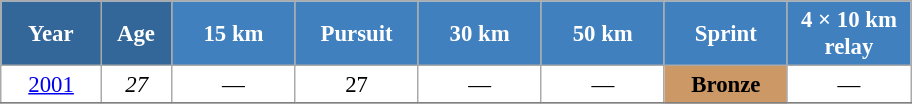<table class="wikitable" style="font-size:95%; text-align:center; border:grey solid 1px; border-collapse:collapse; background:#ffffff;">
<tr>
<th style="background-color:#369; color:white; width:60px;"> Year </th>
<th style="background-color:#369; color:white; width:40px;"> Age </th>
<th style="background-color:#4180be; color:white; width:75px;"> 15 km </th>
<th style="background-color:#4180be; color:white; width:75px;"> Pursuit </th>
<th style="background-color:#4180be; color:white; width:75px;"> 30 km </th>
<th style="background-color:#4180be; color:white; width:75px;"> 50 km </th>
<th style="background-color:#4180be; color:white; width:75px;"> Sprint </th>
<th style="background-color:#4180be; color:white; width:75px;"> 4 × 10 km <br> relay </th>
</tr>
<tr>
<td><a href='#'>2001</a></td>
<td><em>27</em></td>
<td>—</td>
<td>27</td>
<td>—</td>
<td>—</td>
<td bgcolor=cc9966><strong>Bronze</strong></td>
<td>—</td>
</tr>
<tr>
</tr>
</table>
